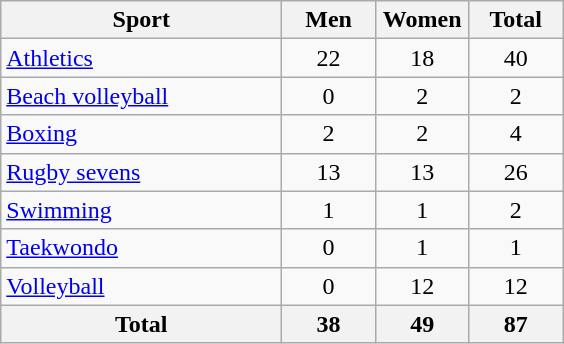<table class="wikitable sortable" style="text-align:center;">
<tr>
<th width=180>Sport</th>
<th width=55>Men</th>
<th width=55>Women</th>
<th width=55>Total</th>
</tr>
<tr>
<td align=left><a href='#'>Athletics</a></td>
<td>22</td>
<td>18</td>
<td>40</td>
</tr>
<tr>
<td align=left><a href='#'>Beach volleyball</a></td>
<td>0</td>
<td>2</td>
<td>2</td>
</tr>
<tr>
<td align=left><a href='#'>Boxing</a></td>
<td>2</td>
<td>2</td>
<td>4</td>
</tr>
<tr>
<td align=left><a href='#'>Rugby sevens</a></td>
<td>13</td>
<td>13</td>
<td>26</td>
</tr>
<tr>
<td align=left><a href='#'>Swimming</a></td>
<td>1</td>
<td>1</td>
<td>2</td>
</tr>
<tr>
<td align=left><a href='#'>Taekwondo</a></td>
<td>0</td>
<td>1</td>
<td>1</td>
</tr>
<tr>
<td align=left><a href='#'>Volleyball</a></td>
<td>0</td>
<td>12</td>
<td>12</td>
</tr>
<tr>
<th>Total</th>
<th>38</th>
<th>49</th>
<th>87</th>
</tr>
</table>
